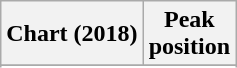<table class="wikitable sortable plainrowheaders" style="text-align:center">
<tr>
<th scope="col">Chart (2018)</th>
<th scope="col">Peak<br>position</th>
</tr>
<tr>
</tr>
<tr>
</tr>
<tr>
</tr>
<tr>
</tr>
<tr>
</tr>
</table>
